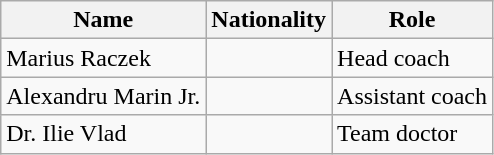<table class="wikitable">
<tr>
<th>Name</th>
<th>Nationality</th>
<th>Role</th>
</tr>
<tr>
<td>Marius Raczek</td>
<td></td>
<td>Head coach</td>
</tr>
<tr>
<td>Alexandru Marin Jr.</td>
<td></td>
<td>Assistant coach</td>
</tr>
<tr>
<td>Dr. Ilie Vlad</td>
<td></td>
<td>Team doctor</td>
</tr>
</table>
